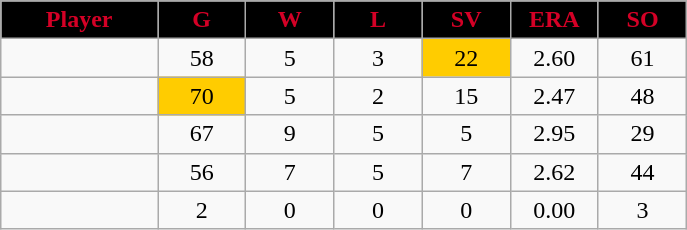<table class="wikitable sortable">
<tr>
<th style="background:black;color:#d40026;" width="16%">Player</th>
<th style="background:black;color:#d40026;" width="9%">G</th>
<th style="background:black;color:#d40026;" width="9%">W</th>
<th style="background:black;color:#d40026;" width="9%">L</th>
<th style="background:black;color:#d40026;" width="9%">SV</th>
<th style="background:black;color:#d40026;" width="9%">ERA</th>
<th style="background:black;color:#d40026;" width="9%">SO</th>
</tr>
<tr align="center">
<td></td>
<td>58</td>
<td>5</td>
<td>3</td>
<td bgcolor="#FFCC00">22</td>
<td>2.60</td>
<td>61</td>
</tr>
<tr align=center>
<td></td>
<td bgcolor="#FFCC00">70</td>
<td>5</td>
<td>2</td>
<td>15</td>
<td>2.47</td>
<td>48</td>
</tr>
<tr align="center">
<td></td>
<td>67</td>
<td>9</td>
<td>5</td>
<td>5</td>
<td>2.95</td>
<td>29</td>
</tr>
<tr align="center">
<td></td>
<td>56</td>
<td>7</td>
<td>5</td>
<td>7</td>
<td>2.62</td>
<td>44</td>
</tr>
<tr align="center">
<td></td>
<td>2</td>
<td>0</td>
<td>0</td>
<td>0</td>
<td>0.00</td>
<td>3</td>
</tr>
</table>
